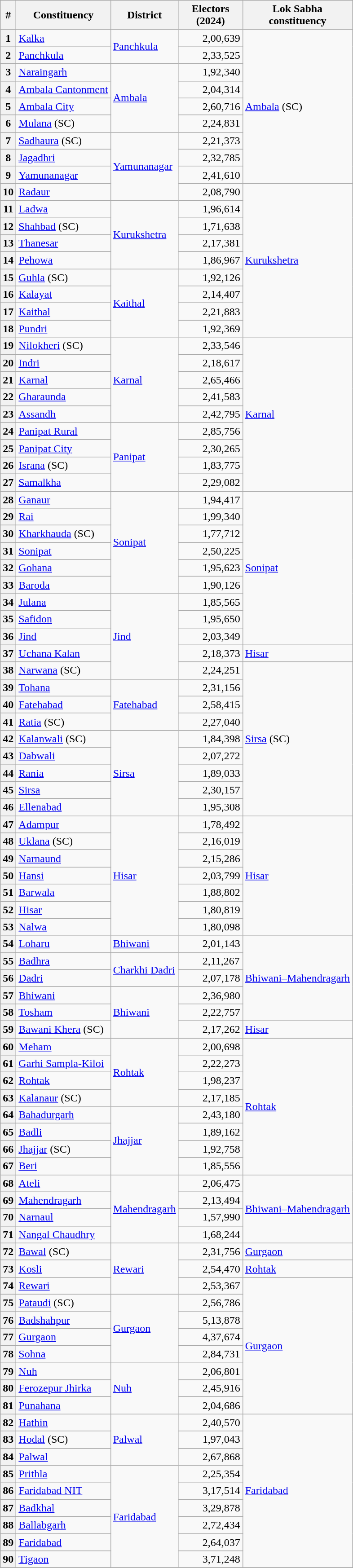<table class="wikitable sortable">
<tr>
<th>#</th>
<th>Constituency</th>
<th>District</th>
<th>Electors<br>(2024) </th>
<th>Lok Sabha<br>constituency</th>
</tr>
<tr>
<th>1</th>
<td><a href='#'>Kalka</a></td>
<td rowspan=2><a href='#'>Panchkula</a></td>
<td>        2,00,639</td>
<td rowspan=9><a href='#'>Ambala</a> (SC)</td>
</tr>
<tr>
<th>2</th>
<td><a href='#'>Panchkula</a></td>
<td>        2,33,525</td>
</tr>
<tr>
<th>3</th>
<td><a href='#'>Naraingarh</a></td>
<td rowspan=4><a href='#'>Ambala</a></td>
<td>        1,92,340</td>
</tr>
<tr>
<th>4</th>
<td><a href='#'>Ambala Cantonment</a></td>
<td>        2,04,314</td>
</tr>
<tr>
<th>5</th>
<td><a href='#'>Ambala City</a></td>
<td>        2,60,716</td>
</tr>
<tr>
<th>6</th>
<td><a href='#'>Mulana</a> (SC)</td>
<td>        2,24,831</td>
</tr>
<tr>
<th>7</th>
<td><a href='#'>Sadhaura</a> (SC)</td>
<td rowspan=4><a href='#'>Yamunanagar</a></td>
<td>        2,21,373</td>
</tr>
<tr>
<th>8</th>
<td><a href='#'>Jagadhri</a></td>
<td>        2,32,785</td>
</tr>
<tr>
<th>9</th>
<td><a href='#'>Yamunanagar</a></td>
<td>        2,41,610</td>
</tr>
<tr>
<th>10</th>
<td><a href='#'>Radaur</a></td>
<td>        2,08,790</td>
<td rowspan=9><a href='#'>Kurukshetra</a></td>
</tr>
<tr>
<th>11</th>
<td><a href='#'>Ladwa</a></td>
<td rowspan=4><a href='#'>Kurukshetra</a></td>
<td>        1,96,614</td>
</tr>
<tr>
<th>12</th>
<td><a href='#'>Shahbad</a> (SC)</td>
<td>        1,71,638</td>
</tr>
<tr>
<th>13</th>
<td><a href='#'>Thanesar</a></td>
<td>        2,17,381</td>
</tr>
<tr>
<th>14</th>
<td><a href='#'>Pehowa</a></td>
<td>        1,86,967</td>
</tr>
<tr>
<th>15</th>
<td><a href='#'>Guhla</a> (SC)</td>
<td rowspan=4><a href='#'>Kaithal</a></td>
<td>        1,92,126</td>
</tr>
<tr>
<th>16</th>
<td><a href='#'>Kalayat</a></td>
<td>        2,14,407</td>
</tr>
<tr>
<th>17</th>
<td><a href='#'>Kaithal</a></td>
<td>        2,21,883</td>
</tr>
<tr>
<th>18</th>
<td><a href='#'>Pundri</a></td>
<td>        1,92,369</td>
</tr>
<tr>
<th>19</th>
<td><a href='#'>Nilokheri</a> (SC)</td>
<td rowspan=5><a href='#'>Karnal</a></td>
<td>        2,33,546</td>
<td rowspan=9><a href='#'>Karnal</a></td>
</tr>
<tr>
<th>20</th>
<td><a href='#'>Indri</a></td>
<td>        2,18,617</td>
</tr>
<tr>
<th>21</th>
<td><a href='#'>Karnal</a></td>
<td>        2,65,466</td>
</tr>
<tr>
<th>22</th>
<td><a href='#'>Gharaunda</a></td>
<td>        2,41,583</td>
</tr>
<tr>
<th>23</th>
<td><a href='#'>Assandh</a></td>
<td>        2,42,795</td>
</tr>
<tr>
<th>24</th>
<td><a href='#'>Panipat Rural</a></td>
<td rowspan=4><a href='#'>Panipat</a></td>
<td>        2,85,756</td>
</tr>
<tr>
<th>25</th>
<td><a href='#'>Panipat City</a></td>
<td>        2,30,265</td>
</tr>
<tr>
<th>26</th>
<td><a href='#'>Israna</a> (SC)</td>
<td>        1,83,775</td>
</tr>
<tr>
<th>27</th>
<td><a href='#'>Samalkha</a></td>
<td>        2,29,082</td>
</tr>
<tr>
<th>28</th>
<td><a href='#'>Ganaur</a></td>
<td rowspan=6><a href='#'>Sonipat</a></td>
<td>        1,94,417</td>
<td rowspan=9><a href='#'>Sonipat</a></td>
</tr>
<tr>
<th>29</th>
<td><a href='#'>Rai</a></td>
<td>        1,99,340</td>
</tr>
<tr>
<th>30</th>
<td><a href='#'>Kharkhauda</a> (SC)</td>
<td>        1,77,712</td>
</tr>
<tr>
<th>31</th>
<td><a href='#'>Sonipat</a></td>
<td>        2,50,225</td>
</tr>
<tr>
<th>32</th>
<td><a href='#'>Gohana</a></td>
<td>        1,95,623</td>
</tr>
<tr>
<th>33</th>
<td><a href='#'>Baroda</a></td>
<td>        1,90,126</td>
</tr>
<tr>
<th>34</th>
<td><a href='#'>Julana</a></td>
<td rowspan=5><a href='#'>Jind</a></td>
<td>        1,85,565</td>
</tr>
<tr>
<th>35</th>
<td><a href='#'>Safidon</a></td>
<td>        1,95,650</td>
</tr>
<tr>
<th>36</th>
<td><a href='#'>Jind</a></td>
<td>        2,03,349</td>
</tr>
<tr>
<th>37</th>
<td><a href='#'>Uchana Kalan</a></td>
<td>        2,18,373</td>
<td><a href='#'>Hisar</a></td>
</tr>
<tr>
<th>38</th>
<td><a href='#'>Narwana</a> (SC)</td>
<td>        2,24,251</td>
<td rowspan=9><a href='#'>Sirsa</a> (SC)</td>
</tr>
<tr>
<th>39</th>
<td><a href='#'>Tohana</a></td>
<td rowspan=3><a href='#'>Fatehabad</a></td>
<td>        2,31,156</td>
</tr>
<tr>
<th>40</th>
<td><a href='#'>Fatehabad</a></td>
<td>        2,58,415</td>
</tr>
<tr>
<th>41</th>
<td><a href='#'>Ratia</a> (SC)</td>
<td>        2,27,040</td>
</tr>
<tr>
<th>42</th>
<td><a href='#'>Kalanwali</a> (SC)</td>
<td rowspan=5><a href='#'>Sirsa</a></td>
<td>        1,84,398</td>
</tr>
<tr>
<th>43</th>
<td><a href='#'>Dabwali</a></td>
<td>        2,07,272</td>
</tr>
<tr>
<th>44</th>
<td><a href='#'>Rania</a></td>
<td>        1,89,033</td>
</tr>
<tr>
<th>45</th>
<td><a href='#'>Sirsa</a></td>
<td>        2,30,157</td>
</tr>
<tr>
<th>46</th>
<td><a href='#'>Ellenabad</a></td>
<td>        1,95,308</td>
</tr>
<tr>
<th>47</th>
<td><a href='#'>Adampur</a></td>
<td rowspan=7><a href='#'>Hisar</a></td>
<td>        1,78,492</td>
<td rowspan=7><a href='#'>Hisar</a></td>
</tr>
<tr>
<th>48</th>
<td><a href='#'>Uklana</a> (SC)</td>
<td>        2,16,019</td>
</tr>
<tr>
<th>49</th>
<td><a href='#'>Narnaund</a></td>
<td>        2,15,286</td>
</tr>
<tr>
<th>50</th>
<td><a href='#'>Hansi</a></td>
<td>        2,03,799</td>
</tr>
<tr>
<th>51</th>
<td><a href='#'>Barwala</a></td>
<td>        1,88,802</td>
</tr>
<tr>
<th>52</th>
<td><a href='#'>Hisar</a></td>
<td>        1,80,819</td>
</tr>
<tr>
<th>53</th>
<td><a href='#'>Nalwa</a></td>
<td>        1,80,098</td>
</tr>
<tr>
<th>54</th>
<td><a href='#'>Loharu</a></td>
<td><a href='#'>Bhiwani</a></td>
<td>        2,01,143</td>
<td rowspan=5><a href='#'>Bhiwani–Mahendragarh</a></td>
</tr>
<tr>
<th>55</th>
<td><a href='#'>Badhra</a></td>
<td rowspan=2><a href='#'>Charkhi Dadri</a></td>
<td>        2,11,267</td>
</tr>
<tr>
<th>56</th>
<td><a href='#'>Dadri</a></td>
<td>        2,07,178</td>
</tr>
<tr>
<th>57</th>
<td><a href='#'>Bhiwani</a></td>
<td rowspan=3><a href='#'>Bhiwani</a></td>
<td>        2,36,980</td>
</tr>
<tr>
<th>58</th>
<td><a href='#'>Tosham</a></td>
<td>        2,22,757</td>
</tr>
<tr>
<th>59</th>
<td><a href='#'>Bawani Khera</a> (SC)</td>
<td>        2,17,262</td>
<td><a href='#'>Hisar</a></td>
</tr>
<tr>
<th>60</th>
<td><a href='#'>Meham</a></td>
<td rowspan=4><a href='#'>Rohtak</a></td>
<td>        2,00,698</td>
<td rowspan=8><a href='#'>Rohtak</a></td>
</tr>
<tr>
<th>61</th>
<td><a href='#'>Garhi Sampla-Kiloi</a></td>
<td>        2,22,273</td>
</tr>
<tr>
<th>62</th>
<td><a href='#'>Rohtak</a></td>
<td>        1,98,237</td>
</tr>
<tr>
<th>63</th>
<td><a href='#'>Kalanaur</a> (SC)</td>
<td>        2,17,185</td>
</tr>
<tr>
<th>64</th>
<td><a href='#'>Bahadurgarh</a></td>
<td rowspan=4><a href='#'>Jhajjar</a></td>
<td>        2,43,180</td>
</tr>
<tr>
<th>65</th>
<td><a href='#'>Badli</a></td>
<td>        1,89,162</td>
</tr>
<tr>
<th>66</th>
<td><a href='#'>Jhajjar</a> (SC)</td>
<td>        1,92,758</td>
</tr>
<tr>
<th>67</th>
<td><a href='#'>Beri</a></td>
<td>        1,85,556</td>
</tr>
<tr>
<th>68</th>
<td><a href='#'>Ateli</a></td>
<td rowspan=4><a href='#'>Mahendragarh</a></td>
<td>        2,06,475</td>
<td rowspan=4><a href='#'>Bhiwani–Mahendragarh</a></td>
</tr>
<tr>
<th>69</th>
<td><a href='#'>Mahendragarh</a></td>
<td>        2,13,494</td>
</tr>
<tr>
<th>70</th>
<td><a href='#'>Narnaul</a></td>
<td>        1,57,990</td>
</tr>
<tr>
<th>71</th>
<td><a href='#'>Nangal Chaudhry</a></td>
<td>        1,68,244</td>
</tr>
<tr>
<th>72</th>
<td><a href='#'>Bawal</a> (SC)</td>
<td rowspan=3><a href='#'>Rewari</a></td>
<td>        2,31,756</td>
<td><a href='#'>Gurgaon</a></td>
</tr>
<tr>
<th>73</th>
<td><a href='#'>Kosli</a></td>
<td>        2,54,470</td>
<td><a href='#'>Rohtak</a></td>
</tr>
<tr>
<th>74</th>
<td><a href='#'>Rewari</a></td>
<td>        2,53,367</td>
<td rowspan=8><a href='#'>Gurgaon</a></td>
</tr>
<tr>
<th>75</th>
<td><a href='#'>Pataudi</a> (SC)</td>
<td rowspan=4><a href='#'>Gurgaon</a></td>
<td>        2,56,786</td>
</tr>
<tr>
<th>76</th>
<td><a href='#'>Badshahpur</a></td>
<td>        5,13,878</td>
</tr>
<tr>
<th>77</th>
<td><a href='#'>Gurgaon</a></td>
<td>        4,37,674</td>
</tr>
<tr>
<th>78</th>
<td><a href='#'>Sohna</a></td>
<td>        2,84,731</td>
</tr>
<tr>
<th>79</th>
<td><a href='#'>Nuh</a></td>
<td rowspan=3><a href='#'>Nuh</a></td>
<td>        2,06,801</td>
</tr>
<tr>
<th>80</th>
<td><a href='#'>Ferozepur Jhirka</a></td>
<td>        2,45,916</td>
</tr>
<tr>
<th>81</th>
<td><a href='#'>Punahana</a></td>
<td>        2,04,686</td>
</tr>
<tr>
<th>82</th>
<td><a href='#'>Hathin</a></td>
<td rowspan=3><a href='#'>Palwal</a></td>
<td>        2,40,570</td>
<td rowspan=9><a href='#'>Faridabad</a></td>
</tr>
<tr>
<th>83</th>
<td><a href='#'>Hodal</a> (SC)</td>
<td>        1,97,043</td>
</tr>
<tr>
<th>84</th>
<td><a href='#'>Palwal</a></td>
<td>        2,67,868</td>
</tr>
<tr>
<th>85</th>
<td><a href='#'>Prithla</a></td>
<td rowspan=6><a href='#'>Faridabad</a></td>
<td>        2,25,354</td>
</tr>
<tr>
<th>86</th>
<td><a href='#'>Faridabad NIT</a></td>
<td>        3,17,514</td>
</tr>
<tr>
<th>87</th>
<td><a href='#'>Badkhal</a></td>
<td>        3,29,878</td>
</tr>
<tr>
<th>88</th>
<td><a href='#'>Ballabgarh</a></td>
<td>        2,72,434</td>
</tr>
<tr>
<th>89</th>
<td><a href='#'>Faridabad</a></td>
<td>        2,64,037</td>
</tr>
<tr>
<th>90</th>
<td><a href='#'>Tigaon</a></td>
<td>        3,71,248</td>
</tr>
<tr>
</tr>
</table>
